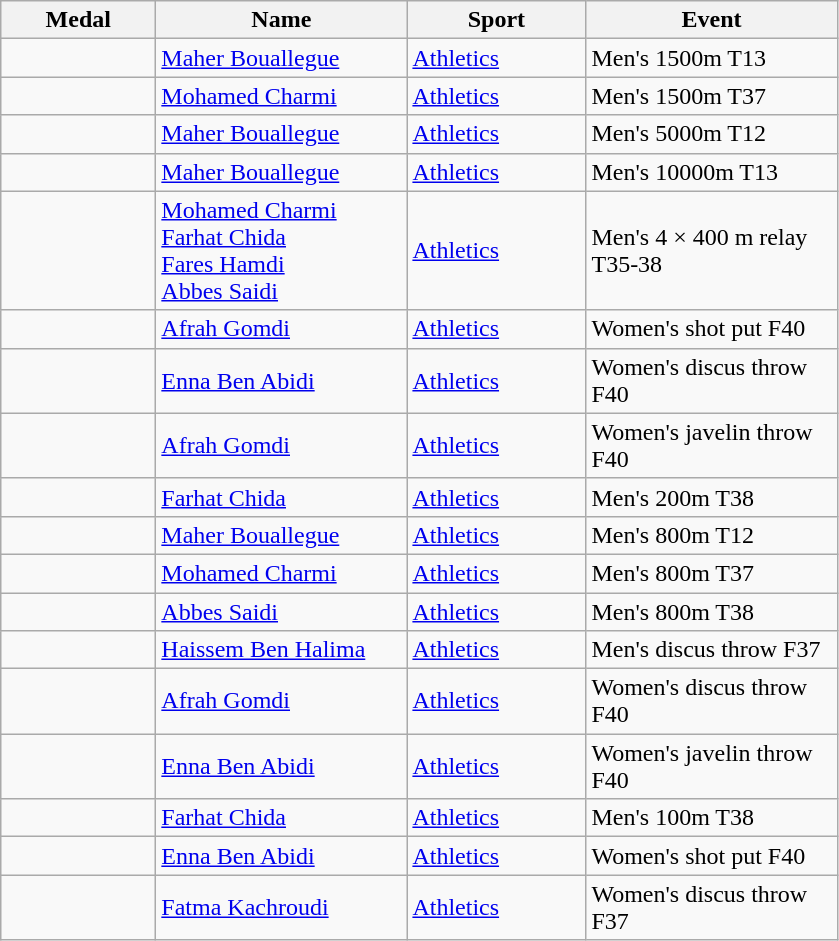<table class="wikitable">
<tr>
<th style="width:6em">Medal</th>
<th style="width:10em">Name</th>
<th style="width:7em">Sport</th>
<th style="width:10em">Event</th>
</tr>
<tr>
<td></td>
<td><a href='#'>Maher Bouallegue</a></td>
<td><a href='#'>Athletics</a></td>
<td>Men's 1500m T13</td>
</tr>
<tr>
<td></td>
<td><a href='#'>Mohamed Charmi</a></td>
<td><a href='#'>Athletics</a></td>
<td>Men's 1500m T37</td>
</tr>
<tr>
<td></td>
<td><a href='#'>Maher Bouallegue</a></td>
<td><a href='#'>Athletics</a></td>
<td>Men's 5000m T12</td>
</tr>
<tr>
<td></td>
<td><a href='#'>Maher Bouallegue</a></td>
<td><a href='#'>Athletics</a></td>
<td>Men's 10000m T13</td>
</tr>
<tr>
<td></td>
<td><a href='#'>Mohamed Charmi</a><br> <a href='#'>Farhat Chida</a><br> <a href='#'>Fares Hamdi</a><br> <a href='#'>Abbes Saidi</a></td>
<td><a href='#'>Athletics</a></td>
<td>Men's 4 × 400 m relay T35-38</td>
</tr>
<tr>
<td></td>
<td><a href='#'>Afrah Gomdi</a></td>
<td><a href='#'>Athletics</a></td>
<td>Women's shot put F40</td>
</tr>
<tr>
<td></td>
<td><a href='#'>Enna Ben Abidi</a></td>
<td><a href='#'>Athletics</a></td>
<td>Women's discus throw F40</td>
</tr>
<tr>
<td></td>
<td><a href='#'>Afrah Gomdi</a></td>
<td><a href='#'>Athletics</a></td>
<td>Women's javelin throw F40</td>
</tr>
<tr>
<td></td>
<td><a href='#'>Farhat Chida</a></td>
<td><a href='#'>Athletics</a></td>
<td>Men's 200m T38</td>
</tr>
<tr>
<td></td>
<td><a href='#'>Maher Bouallegue</a></td>
<td><a href='#'>Athletics</a></td>
<td>Men's 800m T12</td>
</tr>
<tr>
<td></td>
<td><a href='#'>Mohamed Charmi</a></td>
<td><a href='#'>Athletics</a></td>
<td>Men's 800m T37</td>
</tr>
<tr>
<td></td>
<td><a href='#'>Abbes Saidi</a></td>
<td><a href='#'>Athletics</a></td>
<td>Men's 800m T38</td>
</tr>
<tr>
<td></td>
<td><a href='#'>Haissem Ben Halima</a></td>
<td><a href='#'>Athletics</a></td>
<td>Men's discus throw F37</td>
</tr>
<tr>
<td></td>
<td><a href='#'>Afrah Gomdi</a></td>
<td><a href='#'>Athletics</a></td>
<td>Women's discus throw F40</td>
</tr>
<tr>
<td></td>
<td><a href='#'>Enna Ben Abidi</a></td>
<td><a href='#'>Athletics</a></td>
<td>Women's javelin throw F40</td>
</tr>
<tr>
<td></td>
<td><a href='#'>Farhat Chida</a></td>
<td><a href='#'>Athletics</a></td>
<td>Men's 100m T38</td>
</tr>
<tr>
<td></td>
<td><a href='#'>Enna Ben Abidi</a></td>
<td><a href='#'>Athletics</a></td>
<td>Women's shot put F40</td>
</tr>
<tr>
<td></td>
<td><a href='#'>Fatma Kachroudi</a></td>
<td><a href='#'>Athletics</a></td>
<td>Women's discus throw F37</td>
</tr>
</table>
